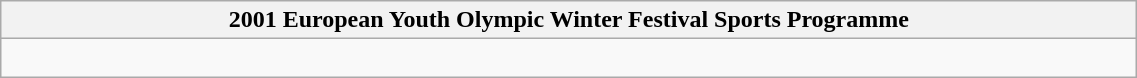<table class="wikitable" style="width: 60%;">
<tr>
<th>2001 European Youth Olympic Winter Festival Sports Programme</th>
</tr>
<tr>
<td><br></td>
</tr>
</table>
